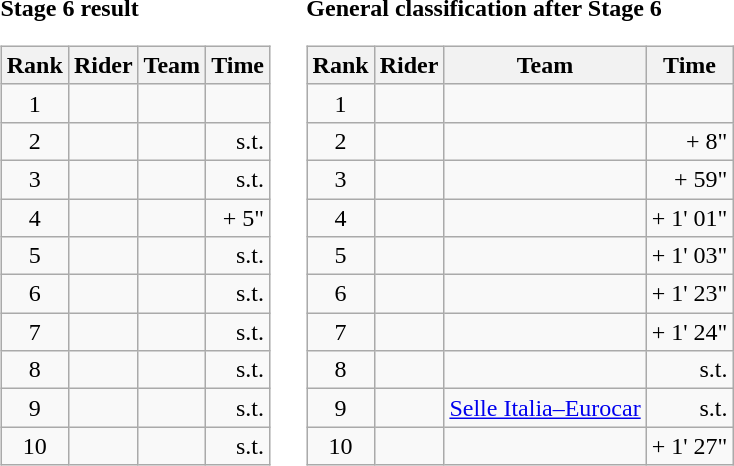<table>
<tr>
<td><strong>Stage 6 result</strong><br><table class="wikitable">
<tr>
<th scope="col">Rank</th>
<th scope="col">Rider</th>
<th scope="col">Team</th>
<th scope="col">Time</th>
</tr>
<tr>
<td style="text-align:center;">1</td>
<td></td>
<td></td>
<td style="text-align:right;"></td>
</tr>
<tr>
<td style="text-align:center;">2</td>
<td></td>
<td></td>
<td style="text-align:right;">s.t.</td>
</tr>
<tr>
<td style="text-align:center;">3</td>
<td></td>
<td></td>
<td style="text-align:right;">s.t.</td>
</tr>
<tr>
<td style="text-align:center;">4</td>
<td></td>
<td></td>
<td style="text-align:right;">+ 5"</td>
</tr>
<tr>
<td style="text-align:center;">5</td>
<td></td>
<td></td>
<td style="text-align:right;">s.t.</td>
</tr>
<tr>
<td style="text-align:center;">6</td>
<td></td>
<td></td>
<td style="text-align:right;">s.t.</td>
</tr>
<tr>
<td style="text-align:center;">7</td>
<td></td>
<td></td>
<td style="text-align:right;">s.t.</td>
</tr>
<tr>
<td style="text-align:center;">8</td>
<td></td>
<td></td>
<td style="text-align:right;">s.t.</td>
</tr>
<tr>
<td style="text-align:center;">9</td>
<td></td>
<td></td>
<td style="text-align:right;">s.t.</td>
</tr>
<tr>
<td style="text-align:center;">10</td>
<td></td>
<td></td>
<td style="text-align:right;">s.t.</td>
</tr>
</table>
</td>
<td></td>
<td><strong>General classification after Stage 6</strong><br><table class="wikitable">
<tr>
<th scope="col">Rank</th>
<th scope="col">Rider</th>
<th scope="col">Team</th>
<th scope="col">Time</th>
</tr>
<tr>
<td style="text-align:center;">1</td>
<td></td>
<td></td>
<td style="text-align:right;"></td>
</tr>
<tr>
<td style="text-align:center;">2</td>
<td></td>
<td></td>
<td style="text-align:right;">+ 8"</td>
</tr>
<tr>
<td style="text-align:center;">3</td>
<td></td>
<td></td>
<td style="text-align:right;">+ 59"</td>
</tr>
<tr>
<td style="text-align:center;">4</td>
<td></td>
<td></td>
<td style="text-align:right;">+ 1' 01"</td>
</tr>
<tr>
<td style="text-align:center;">5</td>
<td></td>
<td></td>
<td style="text-align:right;">+ 1' 03"</td>
</tr>
<tr>
<td style="text-align:center;">6</td>
<td></td>
<td></td>
<td style="text-align:right;">+ 1' 23"</td>
</tr>
<tr>
<td style="text-align:center;">7</td>
<td></td>
<td></td>
<td style="text-align:right;">+ 1' 24"</td>
</tr>
<tr>
<td style="text-align:center;">8</td>
<td></td>
<td></td>
<td style="text-align:right;">s.t.</td>
</tr>
<tr>
<td style="text-align:center;">9</td>
<td></td>
<td><a href='#'>Selle Italia–Eurocar</a></td>
<td style="text-align:right;">s.t.</td>
</tr>
<tr>
<td style="text-align:center;">10</td>
<td></td>
<td></td>
<td style="text-align:right;">+ 1' 27"</td>
</tr>
</table>
</td>
</tr>
</table>
